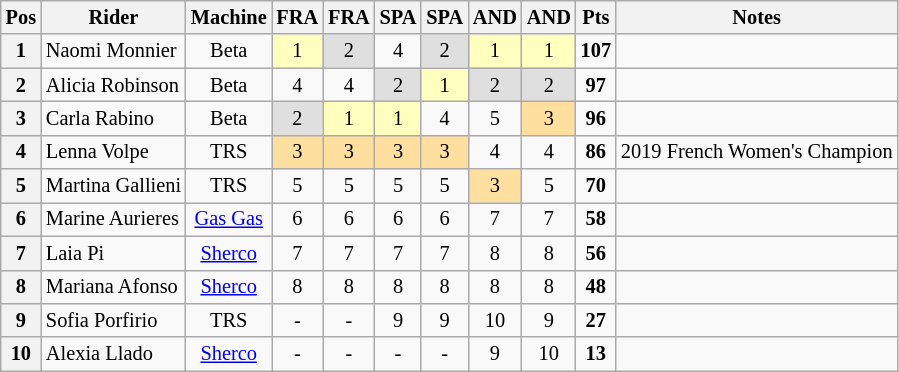<table class="wikitable" style="font-size: 85%; text-align:center">
<tr valign="top">
<th valign="middle">Pos</th>
<th valign="middle">Rider</th>
<th valign="middle">Machine</th>
<th>FRA<br></th>
<th>FRA<br></th>
<th>SPA<br></th>
<th>SPA<br></th>
<th>AND<br></th>
<th>AND<br></th>
<th valign="middle">Pts</th>
<th>Notes</th>
</tr>
<tr>
<th>1</th>
<td align="left"> Naomi Monnier</td>
<td>Beta</td>
<td style="background:#ffffbf;">1</td>
<td style="background:#dfdfdf;">2</td>
<td>4</td>
<td style="background:#dfdfdf;">2</td>
<td style="background:#ffffbf;">1</td>
<td style="background:#ffffbf;">1</td>
<td><strong>107</strong></td>
<td></td>
</tr>
<tr>
<th>2</th>
<td align="left"> Alicia Robinson</td>
<td>Beta</td>
<td>4</td>
<td>4</td>
<td style="background:#dfdfdf;">2</td>
<td style="background:#ffffbf;">1</td>
<td style="background:#dfdfdf;">2</td>
<td style="background:#dfdfdf;">2</td>
<td><strong>97</strong></td>
<td></td>
</tr>
<tr>
<th>3</th>
<td align="left"> Carla Rabino</td>
<td>Beta</td>
<td style="background:#dfdfdf;">2</td>
<td style="background:#ffffbf;">1</td>
<td style="background:#ffffbf;">1</td>
<td>4</td>
<td>5</td>
<td style="background:#ffdf9f;">3</td>
<td><strong>96</strong></td>
<td></td>
</tr>
<tr>
<th>4</th>
<td align="left"> Lenna Volpe</td>
<td>TRS</td>
<td style="background:#ffdf9f;">3</td>
<td style="background:#ffdf9f;">3</td>
<td style="background:#ffdf9f;">3</td>
<td style="background:#ffdf9f;">3</td>
<td>4</td>
<td>4</td>
<td><strong>86</strong></td>
<td>2019 French Women's Champion</td>
</tr>
<tr>
<th>5</th>
<td align="left"> Martina Gallieni</td>
<td>TRS</td>
<td>5</td>
<td>5</td>
<td>5</td>
<td>5</td>
<td style="background:#ffdf9f;">3</td>
<td>5</td>
<td><strong>70</strong></td>
<td></td>
</tr>
<tr>
<th>6</th>
<td align="left"> Marine Aurieres</td>
<td><a href='#'>Gas Gas</a></td>
<td>6</td>
<td>6</td>
<td>6</td>
<td>6</td>
<td>7</td>
<td>7</td>
<td><strong>58</strong></td>
<td></td>
</tr>
<tr>
<th>7</th>
<td align="left"> Laia Pi</td>
<td><a href='#'>Sherco</a></td>
<td>7</td>
<td>7</td>
<td>7</td>
<td>7</td>
<td>8</td>
<td>8</td>
<td><strong>56</strong></td>
<td></td>
</tr>
<tr>
<th>8</th>
<td align="left"> Mariana Afonso</td>
<td><a href='#'>Sherco</a></td>
<td>8</td>
<td>8</td>
<td>8</td>
<td>8</td>
<td>8</td>
<td>8</td>
<td><strong>48</strong></td>
<td></td>
</tr>
<tr>
<th>9</th>
<td align="left"> Sofia Porfirio</td>
<td>TRS</td>
<td>-</td>
<td>-</td>
<td>9</td>
<td>9</td>
<td>10</td>
<td>9</td>
<td><strong>27</strong></td>
<td></td>
</tr>
<tr>
<th>10</th>
<td align="left"> Alexia Llado</td>
<td><a href='#'>Sherco</a></td>
<td>-</td>
<td>-</td>
<td>-</td>
<td>-</td>
<td>9</td>
<td>10</td>
<td><strong>13</strong></td>
<td></td>
</tr>
</table>
